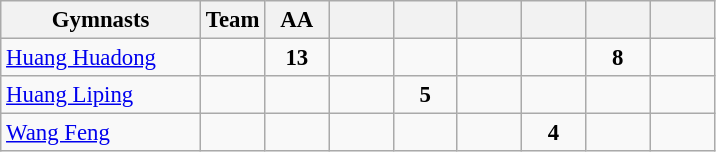<table class="wikitable sortable collapsible autocollapse plainrowheaders" style="text-align:center; font-size:95%;">
<tr>
<th width=28% class=unsortable>Gymnasts</th>
<th width=9% class=unsortable>Team</th>
<th width=9% class=unsortable>AA</th>
<th width=9% class=unsortable></th>
<th width=9% class=unsortable></th>
<th width=9% class=unsortable></th>
<th width=9% class=unsortable></th>
<th width=9% class=unsortable></th>
<th width=9% class=unsortable></th>
</tr>
<tr>
<td align=left><a href='#'>Huang Huadong</a></td>
<td></td>
<td><strong>13</strong></td>
<td></td>
<td></td>
<td></td>
<td></td>
<td><strong>8</strong></td>
<td></td>
</tr>
<tr>
<td align=left><a href='#'>Huang Liping</a></td>
<td></td>
<td></td>
<td></td>
<td><strong>5</strong></td>
<td></td>
<td></td>
<td></td>
<td></td>
</tr>
<tr>
<td align=left><a href='#'>Wang Feng</a></td>
<td></td>
<td></td>
<td></td>
<td></td>
<td></td>
<td><strong>4</strong></td>
<td></td>
<td></td>
</tr>
</table>
